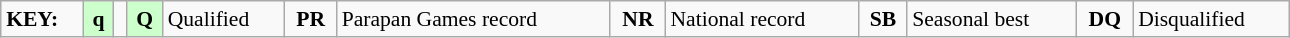<table class="wikitable" style="margin:0.5em auto; font-size:90%;position:relative;" width=68%>
<tr>
<td><strong>KEY:</strong></td>
<td bgcolor=ccffcc align=center><strong>q</strong></td>
<td></td>
<td bgcolor=ccffcc align=center><strong>Q</strong></td>
<td>Qualified</td>
<td align=center><strong>PR</strong></td>
<td>Parapan Games record</td>
<td align=center><strong>NR</strong></td>
<td>National record</td>
<td align=center><strong>SB</strong></td>
<td>Seasonal best</td>
<td align=center><strong>DQ</strong></td>
<td>Disqualified</td>
</tr>
</table>
